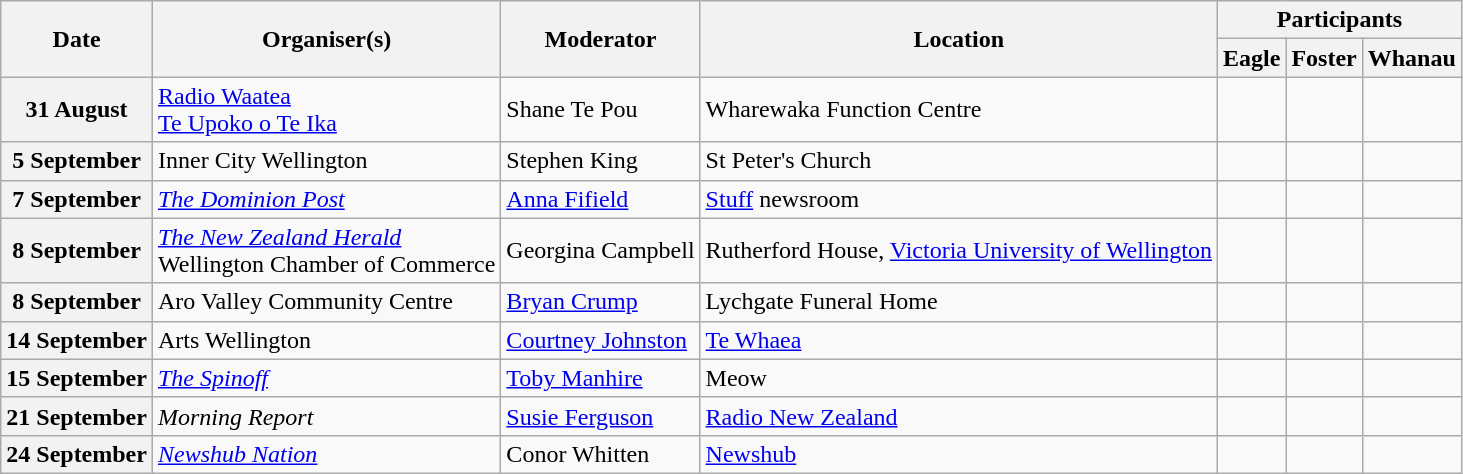<table class="wikitable plainrowheaders">
<tr>
<th scope="col" rowspan="2">Date</th>
<th scope="col" rowspan="2">Organiser(s)</th>
<th scope="col" rowspan="2">Moderator</th>
<th scope="col" rowspan="2">Location</th>
<th scope="col" colspan="3">Participants</th>
</tr>
<tr>
<th scope="col">Eagle</th>
<th scope="col">Foster</th>
<th scope="col">Whanau</th>
</tr>
<tr>
<th scope="row">31 August</th>
<td><a href='#'>Radio Waatea</a><br><a href='#'>Te Upoko o Te Ika</a></td>
<td>Shane Te Pou</td>
<td>Wharewaka Function Centre</td>
<td></td>
<td></td>
<td></td>
</tr>
<tr>
<th scope="row">5 September</th>
<td>Inner City Wellington</td>
<td>Stephen King</td>
<td>St Peter's Church</td>
<td></td>
<td></td>
<td></td>
</tr>
<tr>
<th scope="row">7 September</th>
<td><em><a href='#'>The Dominion Post</a></em></td>
<td><a href='#'>Anna Fifield</a></td>
<td><a href='#'>Stuff</a> newsroom</td>
<td></td>
<td></td>
<td></td>
</tr>
<tr>
<th scope="row">8 September</th>
<td><em><a href='#'>The New Zealand Herald</a></em><br>Wellington Chamber of Commerce</td>
<td>Georgina Campbell</td>
<td>Rutherford House, <a href='#'>Victoria University of Wellington</a></td>
<td></td>
<td></td>
<td></td>
</tr>
<tr>
<th scope="row">8 September</th>
<td>Aro Valley Community Centre</td>
<td><a href='#'>Bryan Crump</a></td>
<td>Lychgate Funeral Home</td>
<td></td>
<td></td>
<td></td>
</tr>
<tr>
<th scope="row">14 September</th>
<td>Arts Wellington</td>
<td><a href='#'>Courtney Johnston</a></td>
<td><a href='#'>Te Whaea</a></td>
<td></td>
<td></td>
<td></td>
</tr>
<tr>
<th scope="row">15 September</th>
<td><em><a href='#'>The Spinoff</a></em></td>
<td><a href='#'>Toby Manhire</a></td>
<td>Meow</td>
<td></td>
<td></td>
<td></td>
</tr>
<tr>
<th scope="row">21 September</th>
<td><em>Morning Report</em></td>
<td><a href='#'>Susie Ferguson</a></td>
<td><a href='#'>Radio New Zealand</a></td>
<td></td>
<td></td>
<td></td>
</tr>
<tr>
<th scope="row">24 September</th>
<td><em><a href='#'>Newshub Nation</a></em></td>
<td>Conor Whitten</td>
<td><a href='#'>Newshub</a></td>
<td></td>
<td></td>
<td></td>
</tr>
</table>
